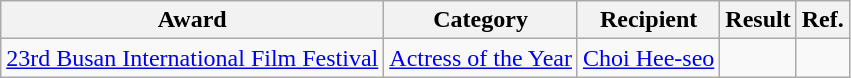<table class="wikitable sortable">
<tr>
<th>Award</th>
<th>Category</th>
<th>Recipient</th>
<th>Result</th>
<th>Ref.</th>
</tr>
<tr>
<td><a href='#'>23rd Busan International Film Festival</a></td>
<td><a href='#'>Actress of the Year</a></td>
<td><a href='#'>Choi Hee-seo</a></td>
<td></td>
<td></td>
</tr>
</table>
